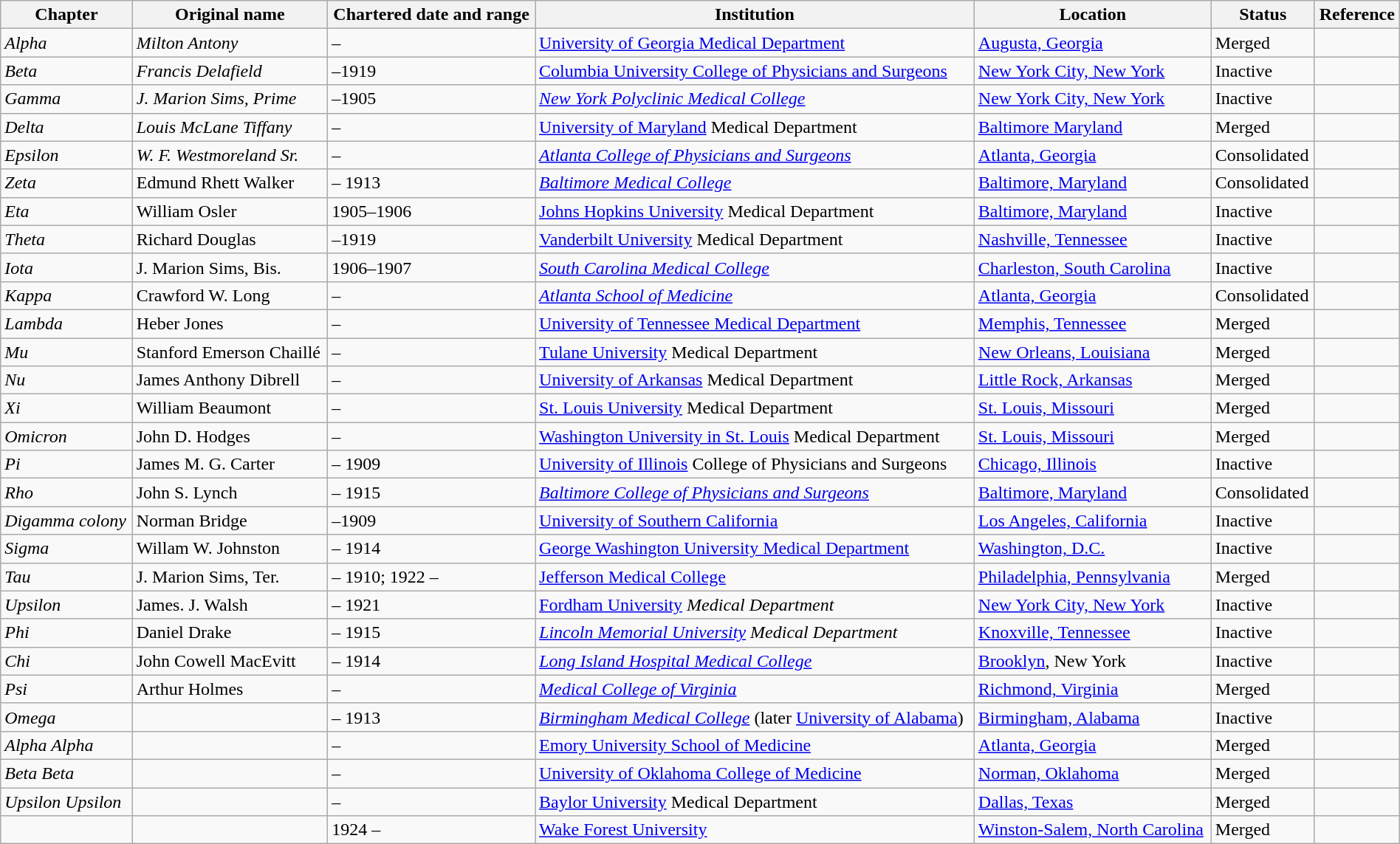<table class="wikitable sortable" " style="width:100%;">
<tr>
<th>Chapter</th>
<th>Original name</th>
<th>Chartered date and range</th>
<th>Institution</th>
<th>Location</th>
<th>Status</th>
<th>Reference</th>
</tr>
<tr>
<td><em>Alpha</em></td>
<td><em>Milton Antony</em></td>
<td> – </td>
<td><a href='#'>University of Georgia Medical Department</a></td>
<td><a href='#'>Augusta, Georgia</a></td>
<td>Merged</td>
<td></td>
</tr>
<tr>
<td><em>Beta</em></td>
<td><em>Francis Delafield</em></td>
<td>–1919</td>
<td><a href='#'>Columbia University College of Physicians and Surgeons</a></td>
<td><a href='#'>New York City, New York</a></td>
<td>Inactive</td>
<td></td>
</tr>
<tr>
<td><em>Gamma</em></td>
<td><em>J. Marion Sims, Prime</em></td>
<td>–1905</td>
<td><em><a href='#'>New York Polyclinic Medical College</a></em></td>
<td><a href='#'>New York City, New York</a></td>
<td>Inactive</td>
<td></td>
</tr>
<tr>
<td><em>Delta</em></td>
<td><em>Louis McLane Tiffany</em></td>
<td> – </td>
<td><a href='#'>University of Maryland</a> Medical Department</td>
<td><a href='#'>Baltimore Maryland</a></td>
<td>Merged</td>
<td></td>
</tr>
<tr>
<td><em>Epsilon</em></td>
<td><em>W. F. Westmoreland Sr.</em></td>
<td> – </td>
<td><em><a href='#'>Atlanta College of Physicians and Surgeons</a></em></td>
<td><a href='#'>Atlanta, Georgia</a></td>
<td>Consolidated</td>
<td></td>
</tr>
<tr>
<td><em>Zeta</em></td>
<td>Edmund Rhett Walker</td>
<td> – 1913</td>
<td><em><a href='#'>Baltimore Medical College</a></em></td>
<td><a href='#'>Baltimore, Maryland</a></td>
<td>Consolidated</td>
<td></td>
</tr>
<tr>
<td><em>Eta</em></td>
<td>William Osler</td>
<td>1905–1906</td>
<td><a href='#'>Johns Hopkins University</a> Medical Department</td>
<td><a href='#'>Baltimore, Maryland</a></td>
<td>Inactive</td>
<td></td>
</tr>
<tr>
<td><em>Theta</em></td>
<td>Richard Douglas</td>
<td>–1919</td>
<td><a href='#'>Vanderbilt University</a> Medical Department</td>
<td><a href='#'>Nashville, Tennessee</a></td>
<td>Inactive</td>
<td></td>
</tr>
<tr>
<td><em>Iota</em></td>
<td>J. Marion Sims, Bis.</td>
<td>1906–1907</td>
<td><em><a href='#'>South Carolina Medical College</a></em></td>
<td><a href='#'>Charleston, South Carolina</a></td>
<td>Inactive</td>
<td></td>
</tr>
<tr>
<td><em>Kappa</em></td>
<td>Crawford W. Long</td>
<td> – </td>
<td><em><a href='#'>Atlanta School of Medicine</a></em></td>
<td><a href='#'>Atlanta, Georgia</a></td>
<td>Consolidated</td>
<td></td>
</tr>
<tr>
<td><em>Lambda</em></td>
<td>Heber Jones</td>
<td> – </td>
<td><a href='#'>University of Tennessee Medical Department</a></td>
<td><a href='#'>Memphis, Tennessee</a></td>
<td>Merged</td>
<td></td>
</tr>
<tr>
<td><em>Mu</em></td>
<td>Stanford Emerson Chaillé</td>
<td> – </td>
<td><a href='#'>Tulane University</a> Medical Department</td>
<td><a href='#'>New Orleans, Louisiana</a></td>
<td>Merged</td>
<td></td>
</tr>
<tr>
<td><em>Nu</em></td>
<td>James Anthony Dibrell</td>
<td> – </td>
<td><a href='#'>University of Arkansas</a> Medical Department</td>
<td><a href='#'>Little Rock, Arkansas</a></td>
<td>Merged</td>
<td></td>
</tr>
<tr>
<td><em>Xi</em></td>
<td>William Beaumont</td>
<td> – </td>
<td><a href='#'>St. Louis University</a> Medical Department</td>
<td><a href='#'>St. Louis, Missouri</a></td>
<td>Merged</td>
<td></td>
</tr>
<tr>
<td><em>Omicron</em></td>
<td>John D. Hodges</td>
<td> – </td>
<td><a href='#'>Washington University in St. Louis</a> Medical Department</td>
<td><a href='#'>St. Louis, Missouri</a></td>
<td>Merged</td>
<td></td>
</tr>
<tr>
<td><em>Pi</em></td>
<td>James M. G. Carter</td>
<td> – 1909</td>
<td><a href='#'>University of Illinois</a> College of Physicians and Surgeons</td>
<td><a href='#'>Chicago, Illinois</a></td>
<td>Inactive</td>
<td></td>
</tr>
<tr>
<td><em>Rho</em></td>
<td>John S. Lynch</td>
<td> – 1915</td>
<td><em><a href='#'>Baltimore College of Physicians and Surgeons</a></em></td>
<td><a href='#'>Baltimore, Maryland</a></td>
<td>Consolidated</td>
<td></td>
</tr>
<tr>
<td><em>Digamma colony</em></td>
<td>Norman Bridge</td>
<td>–1909</td>
<td><a href='#'>University of Southern California</a></td>
<td><a href='#'>Los Angeles, California</a></td>
<td>Inactive</td>
<td></td>
</tr>
<tr>
<td><em>Sigma</em></td>
<td>Willam W. Johnston</td>
<td> – 1914</td>
<td><a href='#'>George Washington University Medical Department</a></td>
<td><a href='#'>Washington, D.C.</a></td>
<td>Inactive</td>
<td></td>
</tr>
<tr>
<td><em>Tau</em></td>
<td>J. Marion Sims, Ter.</td>
<td> – 1910; 1922 –</td>
<td><a href='#'>Jefferson Medical College</a></td>
<td><a href='#'>Philadelphia, Pennsylvania</a></td>
<td>Merged</td>
<td></td>
</tr>
<tr>
<td><em>Upsilon</em></td>
<td>James. J. Walsh</td>
<td> – 1921</td>
<td><a href='#'>Fordham University</a> <em>Medical Department</em></td>
<td><a href='#'>New York City, New York</a></td>
<td>Inactive</td>
<td></td>
</tr>
<tr>
<td><em>Phi</em></td>
<td>Daniel Drake</td>
<td> – 1915</td>
<td><em><a href='#'>Lincoln Memorial University</a> Medical Department</em></td>
<td><a href='#'>Knoxville, Tennessee</a></td>
<td>Inactive</td>
<td></td>
</tr>
<tr>
<td><em>Chi</em></td>
<td>John Cowell MacEvitt</td>
<td> – 1914</td>
<td><em><a href='#'>Long Island Hospital Medical College</a></em></td>
<td><a href='#'>Brooklyn</a>, New York</td>
<td>Inactive</td>
<td></td>
</tr>
<tr>
<td><em>Psi</em></td>
<td>Arthur Holmes</td>
<td> – </td>
<td><em><a href='#'>Medical College of Virginia</a></em></td>
<td><a href='#'>Richmond, Virginia</a></td>
<td>Merged</td>
<td></td>
</tr>
<tr>
<td><em>Omega</em></td>
<td></td>
<td> – 1913</td>
<td><em><a href='#'>Birmingham Medical College</a></em> (later <a href='#'>University of Alabama</a>)</td>
<td><a href='#'>Birmingham, Alabama</a></td>
<td>Inactive</td>
<td></td>
</tr>
<tr>
<td><em>Alpha Alpha</em></td>
<td></td>
<td> – </td>
<td><a href='#'>Emory University School of Medicine</a></td>
<td><a href='#'>Atlanta, Georgia</a></td>
<td>Merged</td>
<td></td>
</tr>
<tr>
<td><em>Beta Beta</em></td>
<td></td>
<td> – </td>
<td><a href='#'>University of Oklahoma College of Medicine</a></td>
<td><a href='#'>Norman, Oklahoma</a></td>
<td>Merged</td>
<td></td>
</tr>
<tr>
<td><em>Upsilon Upsilon</em></td>
<td></td>
<td> – </td>
<td><a href='#'>Baylor University</a> Medical Department</td>
<td><a href='#'>Dallas, Texas</a></td>
<td>Merged</td>
<td></td>
</tr>
<tr>
<td></td>
<td></td>
<td>1924 – </td>
<td><a href='#'>Wake Forest University</a></td>
<td><a href='#'>Winston-Salem, North Carolina</a></td>
<td>Merged</td>
<td></td>
</tr>
</table>
